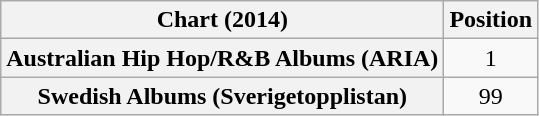<table class="wikitable sortable plainrowheaders" style="text-align:center;">
<tr>
<th>Chart (2014)</th>
<th>Position</th>
</tr>
<tr>
<th scope="row">Australian Hip Hop/R&B Albums (ARIA)</th>
<td>1</td>
</tr>
<tr>
<th scope="row">Swedish Albums (Sverigetopplistan)</th>
<td>99</td>
</tr>
</table>
